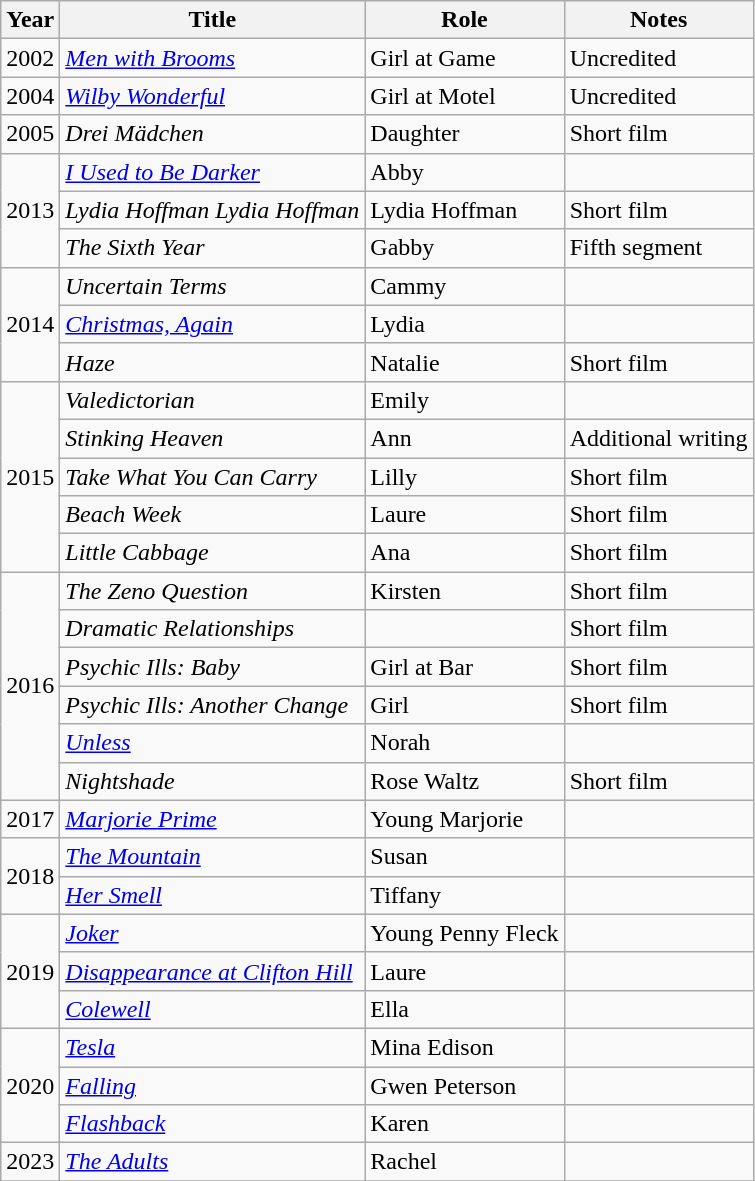<table class="wikitable sortable">
<tr>
<th>Year</th>
<th>Title</th>
<th>Role</th>
<th class="unsortable">Notes</th>
</tr>
<tr>
<td>2002</td>
<td><em><a href='#'>Men with Brooms</a></em></td>
<td>Girl at Game</td>
<td>Uncredited</td>
</tr>
<tr>
<td>2004</td>
<td><em><a href='#'>Wilby Wonderful</a></em></td>
<td>Girl at Motel</td>
<td>Uncredited</td>
</tr>
<tr>
<td>2005</td>
<td><em>Drei Mädchen</em></td>
<td>Daughter</td>
<td>Short film</td>
</tr>
<tr>
<td rowspan="3">2013</td>
<td><em><a href='#'>I Used to Be Darker</a></em></td>
<td>Abby</td>
<td></td>
</tr>
<tr>
<td><em>Lydia Hoffman Lydia Hoffman</em></td>
<td>Lydia Hoffman</td>
<td>Short film</td>
</tr>
<tr>
<td data-sort-value="Sixth Year, The"><em>The Sixth Year</em></td>
<td>Gabby</td>
<td>Fifth segment</td>
</tr>
<tr>
<td rowspan="3">2014</td>
<td><em>Uncertain Terms</em></td>
<td>Cammy</td>
<td></td>
</tr>
<tr>
<td><em><a href='#'>Christmas, Again</a></em></td>
<td>Lydia</td>
<td></td>
</tr>
<tr>
<td><em>Haze</em></td>
<td>Natalie</td>
<td>Short film</td>
</tr>
<tr>
<td rowspan="5">2015</td>
<td><em>Valedictorian</em></td>
<td>Emily</td>
<td></td>
</tr>
<tr>
<td><em>Stinking Heaven</em></td>
<td>Ann</td>
<td>Additional writing</td>
</tr>
<tr>
<td><em>Take What You Can Carry</em></td>
<td>Lilly</td>
<td>Short film</td>
</tr>
<tr>
<td><em>Beach Week</em></td>
<td>Laure</td>
<td>Short film</td>
</tr>
<tr>
<td><em>Little Cabbage</em></td>
<td>Ana</td>
<td>Short film</td>
</tr>
<tr>
<td rowspan="6">2016</td>
<td data-sort-value="Zeno Question, The"><em>The Zeno Question</em></td>
<td>Kirsten</td>
<td>Short film</td>
</tr>
<tr>
<td><em>Dramatic Relationships</em></td>
<td></td>
<td>Short film</td>
</tr>
<tr>
<td><em>Psychic Ills: Baby</em></td>
<td>Girl at Bar</td>
<td>Short film</td>
</tr>
<tr>
<td><em>Psychic Ills: Another Change</em></td>
<td>Girl</td>
<td>Short film</td>
</tr>
<tr>
<td><em><a href='#'>Unless</a></em></td>
<td>Norah</td>
<td></td>
</tr>
<tr>
<td><em>Nightshade</em></td>
<td>Rose Waltz</td>
<td>Short film</td>
</tr>
<tr>
<td>2017</td>
<td><em><a href='#'>Marjorie Prime</a></em></td>
<td>Young Marjorie</td>
<td></td>
</tr>
<tr>
<td rowspan="2">2018</td>
<td data-sort-value="Mountain, The"><em><a href='#'>The Mountain</a></em></td>
<td>Susan</td>
<td></td>
</tr>
<tr>
<td><em><a href='#'>Her Smell</a></em></td>
<td>Tiffany</td>
<td></td>
</tr>
<tr>
<td rowspan="3">2019</td>
<td><em><a href='#'>Joker</a></em></td>
<td>Young Penny Fleck</td>
<td></td>
</tr>
<tr>
<td><em><a href='#'>Disappearance at Clifton Hill</a></em></td>
<td>Laure</td>
<td></td>
</tr>
<tr>
<td><em><a href='#'>Colewell</a></em></td>
<td>Ella</td>
<td></td>
</tr>
<tr>
<td rowspan="3">2020</td>
<td><em><a href='#'>Tesla</a></em></td>
<td>Mina Edison</td>
<td></td>
</tr>
<tr>
<td><em><a href='#'>Falling</a></em></td>
<td>Gwen Peterson</td>
<td></td>
</tr>
<tr>
<td><em><a href='#'>Flashback</a></em></td>
<td>Karen</td>
<td></td>
</tr>
<tr>
<td>2023</td>
<td data-sort-value="Adults, The"><em><a href='#'>The Adults</a></em></td>
<td>Rachel</td>
<td></td>
</tr>
<tr>
</tr>
</table>
